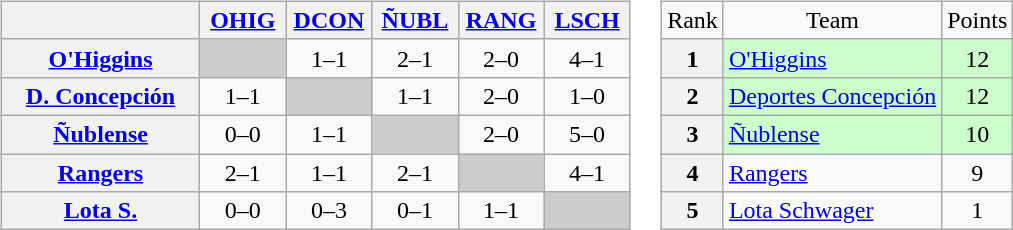<table>
<tr>
<td><br><table class="wikitable" style="text-align:center">
<tr>
<th width="125"> </th>
<th width="50"><a href='#'>OHIG</a></th>
<th width="50"><a href='#'>DCON</a></th>
<th width="50"><a href='#'>ÑUBL</a></th>
<th width="50"><a href='#'>RANG</a></th>
<th width="50"><a href='#'>LSCH</a></th>
</tr>
<tr>
<th><a href='#'>O'Higgins</a></th>
<td bgcolor="#CCCCCC"></td>
<td>1–1</td>
<td>2–1</td>
<td>2–0</td>
<td>4–1</td>
</tr>
<tr>
<th><a href='#'>D. Concepción</a></th>
<td>1–1</td>
<td bgcolor="#CCCCCC"></td>
<td>1–1</td>
<td>2–0</td>
<td>1–0</td>
</tr>
<tr>
<th><a href='#'>Ñublense</a></th>
<td>0–0</td>
<td>1–1</td>
<td bgcolor="#CCCCCC"></td>
<td>2–0</td>
<td>5–0</td>
</tr>
<tr>
<th><a href='#'>Rangers</a></th>
<td>2–1</td>
<td>1–1</td>
<td>2–1</td>
<td bgcolor="#CCCCCC"></td>
<td>4–1</td>
</tr>
<tr>
<th><a href='#'>Lota S.</a></th>
<td>0–0</td>
<td>0–3</td>
<td>0–1</td>
<td>1–1</td>
<td bgcolor="#CCCCCC"></td>
</tr>
</table>
</td>
<td><br><table class="wikitable" style="text-align: center;">
<tr>
<td>Rank</td>
<td>Team</td>
<td>Points</td>
</tr>
<tr bgcolor=#ccffcc>
<th>1</th>
<td style="text-align: left;"><a href='#'>O'Higgins</a></td>
<td>12</td>
</tr>
<tr bgcolor=#ccffcc>
<th>2</th>
<td style="text-align: left;"><a href='#'>Deportes Concepción</a></td>
<td>12</td>
</tr>
<tr bgcolor=#ccffcc>
<th>3</th>
<td style="text-align: left;"><a href='#'>Ñublense</a></td>
<td>10</td>
</tr>
<tr>
<th>4</th>
<td style="text-align: left;"><a href='#'>Rangers</a></td>
<td>9</td>
</tr>
<tr>
<th>5</th>
<td style="text-align: left;"><a href='#'>Lota Schwager</a></td>
<td>1</td>
</tr>
</table>
</td>
</tr>
</table>
